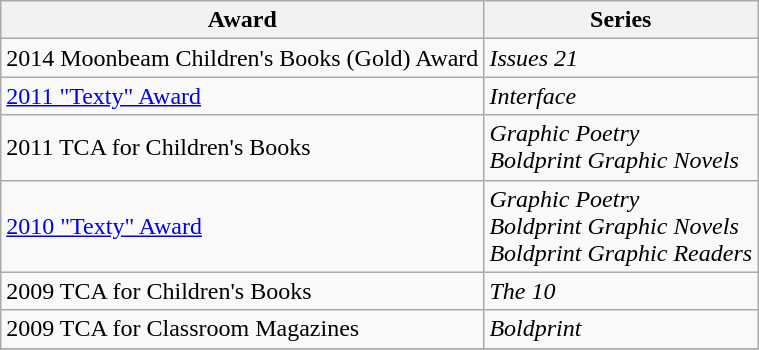<table class="wikitable">
<tr>
<th>Award</th>
<th>Series</th>
</tr>
<tr>
<td>2014 Moonbeam Children's Books (Gold) Award</td>
<td><em>Issues 21</em></td>
</tr>
<tr>
<td><a href='#'>2011 "Texty" Award</a></td>
<td><em>Interface</em></td>
</tr>
<tr>
<td>2011 TCA for Children's Books</td>
<td><em>Graphic Poetry</em> <br>  <em>Boldprint Graphic Novels</em></td>
</tr>
<tr>
<td><a href='#'>2010 "Texty" Award</a></td>
<td><em>Graphic Poetry</em> <br>  <em>Boldprint Graphic Novels</em> <br>  <em>Boldprint Graphic Readers</em></td>
</tr>
<tr>
<td>2009 TCA for Children's Books</td>
<td><em>The 10</em></td>
</tr>
<tr>
<td>2009 TCA for Classroom Magazines</td>
<td><em>Boldprint</em></td>
</tr>
<tr>
</tr>
</table>
